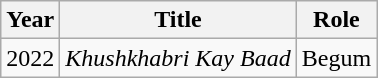<table class="wikitable sortable plainrowheaders">
<tr style="text-align:center;">
<th scope="col">Year</th>
<th scope="col">Title</th>
<th scope="col">Role</th>
</tr>
<tr>
<td>2022</td>
<td><em>Khushkhabri Kay Baad</em></td>
<td>Begum</td>
</tr>
</table>
